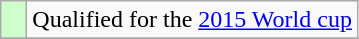<table class="wikitable" style="text-align: left;">
<tr>
<td width=10px bgcolor=#ccffcc></td>
<td>Qualified for the <a href='#'>2015 World cup</a></td>
</tr>
<tr>
</tr>
</table>
